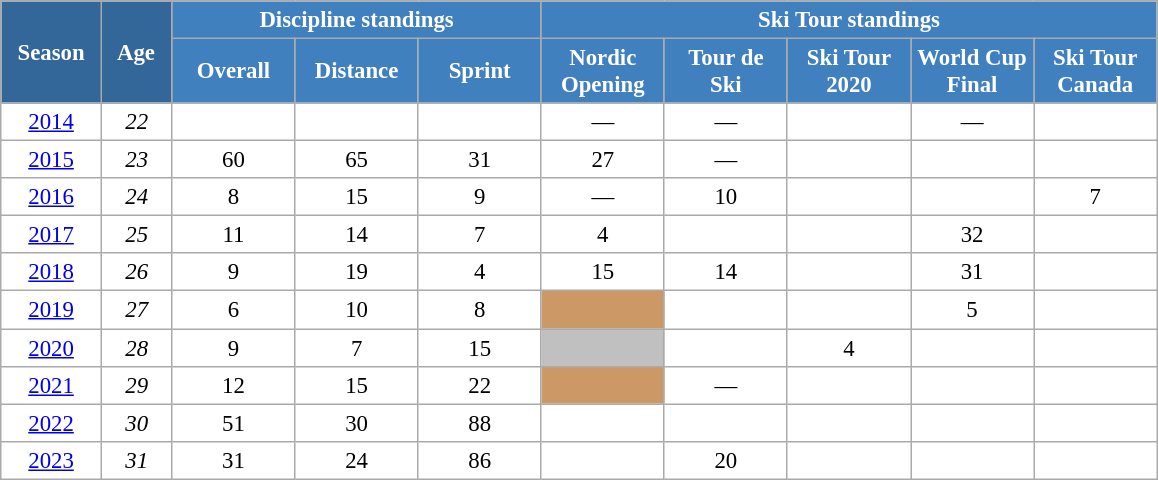<table class="wikitable" style="font-size:95%; text-align:center; border:grey solid 1px; border-collapse:collapse; background:#ffffff;">
<tr>
<th style="background-color:#369; color:white; width:60px;" rowspan="2"> Season </th>
<th style="background-color:#369; color:white; width:40px;" rowspan="2"> Age </th>
<th style="background-color:#4180be; color:white;" colspan="3">Discipline standings</th>
<th style="background-color:#4180be; color:white;" colspan="5">Ski Tour standings</th>
</tr>
<tr>
<th style="background-color:#4180be; color:white; width:75px;">Overall</th>
<th style="background-color:#4180be; color:white; width:75px;">Distance</th>
<th style="background-color:#4180be; color:white; width:75px;">Sprint</th>
<th style="background-color:#4180be; color:white; width:75px;">Nordic<br>Opening</th>
<th style="background-color:#4180be; color:white; width:75px;">Tour de<br>Ski</th>
<th style="background-color:#4180be; color:white; width:75px;">Ski Tour<br>2020</th>
<th style="background-color:#4180be; color:white; width:75px;">World Cup<br>Final</th>
<th style="background-color:#4180be; color:white; width:75px;">Ski Tour<br>Canada</th>
</tr>
<tr>
<td><a href='#'>2014</a></td>
<td><em>22</em></td>
<td></td>
<td></td>
<td></td>
<td>—</td>
<td>—</td>
<td></td>
<td>—</td>
<td></td>
</tr>
<tr>
<td><a href='#'>2015</a></td>
<td><em>23</em></td>
<td>60</td>
<td>65</td>
<td>31</td>
<td>27</td>
<td>—</td>
<td></td>
<td></td>
<td></td>
</tr>
<tr>
<td><a href='#'>2016</a></td>
<td><em>24</em></td>
<td>8</td>
<td>15</td>
<td>9</td>
<td>—</td>
<td>10</td>
<td></td>
<td></td>
<td>7</td>
</tr>
<tr>
<td><a href='#'>2017</a></td>
<td><em>25</em></td>
<td>11</td>
<td>14</td>
<td>7</td>
<td>4</td>
<td></td>
<td></td>
<td>32</td>
<td></td>
</tr>
<tr>
<td><a href='#'>2018</a></td>
<td><em>26</em></td>
<td>9</td>
<td>19</td>
<td>4</td>
<td>15</td>
<td>14</td>
<td></td>
<td>31</td>
<td></td>
</tr>
<tr>
<td><a href='#'>2019</a></td>
<td><em>27</em></td>
<td>6</td>
<td>10</td>
<td>8</td>
<td style="background:#c96;"></td>
<td></td>
<td></td>
<td>5</td>
<td></td>
</tr>
<tr>
<td><a href='#'>2020</a></td>
<td><em>28</em></td>
<td>9</td>
<td>7</td>
<td>15</td>
<td bgcolor="silver"></td>
<td></td>
<td>4</td>
<td></td>
<td></td>
</tr>
<tr>
<td><a href='#'>2021</a></td>
<td><em>29</em></td>
<td>12</td>
<td>15</td>
<td>22</td>
<td style="background:#c96;"></td>
<td>—</td>
<td></td>
<td></td>
<td></td>
</tr>
<tr>
<td><a href='#'>2022</a></td>
<td><em>30</em></td>
<td>51</td>
<td>30</td>
<td>88</td>
<td></td>
<td></td>
<td></td>
<td></td>
<td></td>
</tr>
<tr>
<td><a href='#'>2023</a></td>
<td><em>31</em></td>
<td>31</td>
<td>24</td>
<td>86</td>
<td></td>
<td>20</td>
<td></td>
<td></td>
<td></td>
</tr>
</table>
